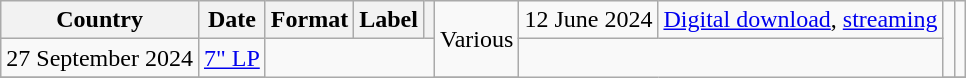<table class="wikitable">
<tr>
<th>Country</th>
<th>Date</th>
<th>Format</th>
<th>Label</th>
<th></th>
<td rowspan="2">Various</td>
<td>12 June 2024</td>
<td rowspan="1"><a href='#'>Digital download</a>, <a href='#'>streaming</a></td>
<td rowspan="2"></td>
<td rowspan="2"></td>
</tr>
<tr>
<td>27 September 2024</td>
<td><a href='#'>7" LP</a></td>
</tr>
<tr>
</tr>
</table>
